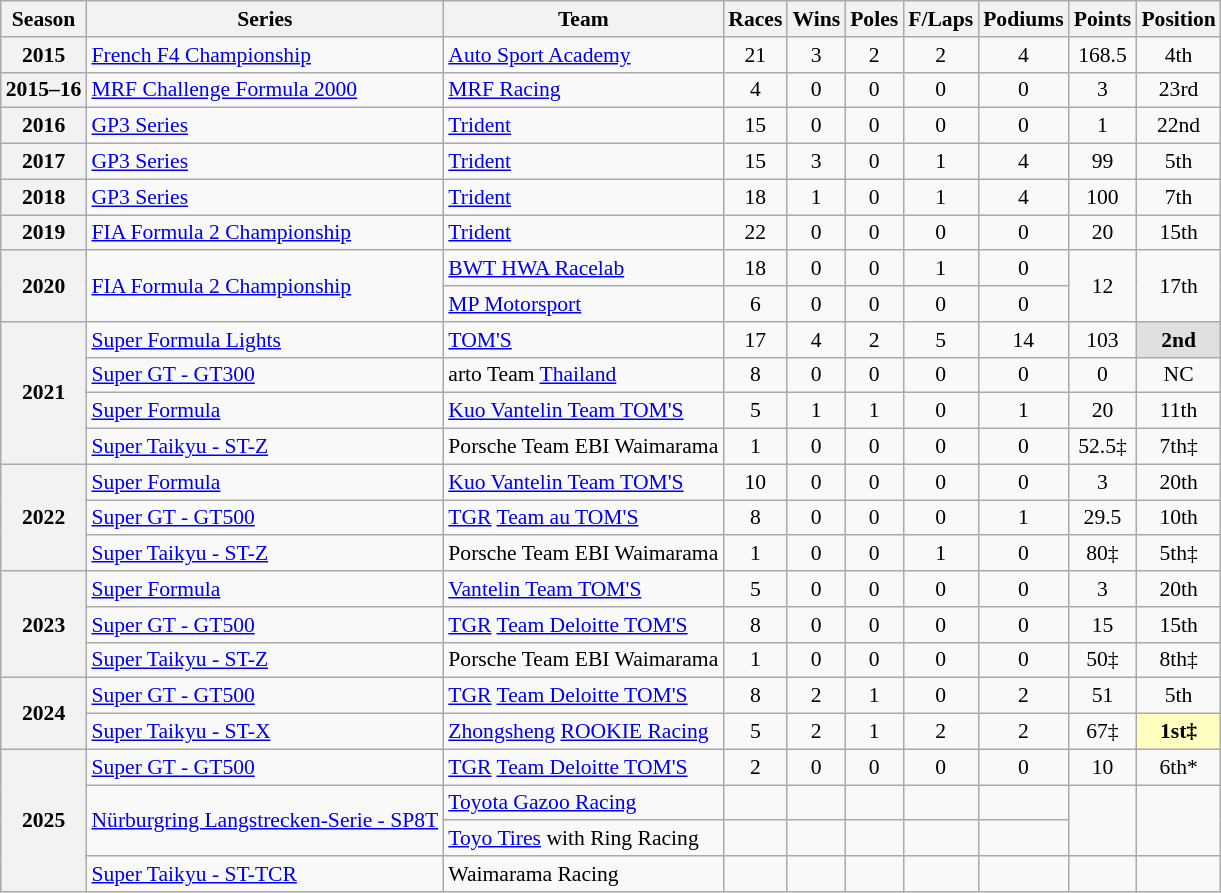<table class="wikitable" style="font-size: 90%; text-align:center">
<tr>
<th>Season</th>
<th>Series</th>
<th>Team</th>
<th>Races</th>
<th>Wins</th>
<th>Poles</th>
<th>F/Laps</th>
<th>Podiums</th>
<th>Points</th>
<th>Position</th>
</tr>
<tr>
<th>2015</th>
<td align=left><a href='#'>French F4 Championship</a></td>
<td align=left><a href='#'>Auto Sport Academy</a></td>
<td>21</td>
<td>3</td>
<td>2</td>
<td>2</td>
<td>4</td>
<td>168.5</td>
<td>4th</td>
</tr>
<tr>
<th>2015–16</th>
<td align=left><a href='#'>MRF Challenge Formula 2000</a></td>
<td align=left><a href='#'>MRF Racing</a></td>
<td>4</td>
<td>0</td>
<td>0</td>
<td>0</td>
<td>0</td>
<td>3</td>
<td>23rd</td>
</tr>
<tr>
<th>2016</th>
<td align=left><a href='#'>GP3 Series</a></td>
<td align=left><a href='#'>Trident</a></td>
<td>15</td>
<td>0</td>
<td>0</td>
<td>0</td>
<td>0</td>
<td>1</td>
<td>22nd</td>
</tr>
<tr>
<th>2017</th>
<td align=left><a href='#'>GP3 Series</a></td>
<td align=left><a href='#'>Trident</a></td>
<td>15</td>
<td>3</td>
<td>0</td>
<td>1</td>
<td>4</td>
<td>99</td>
<td>5th</td>
</tr>
<tr>
<th>2018</th>
<td align=left><a href='#'>GP3 Series</a></td>
<td align=left><a href='#'>Trident</a></td>
<td>18</td>
<td>1</td>
<td>0</td>
<td>1</td>
<td>4</td>
<td>100</td>
<td>7th</td>
</tr>
<tr>
<th>2019</th>
<td align=left><a href='#'>FIA Formula 2 Championship</a></td>
<td align=left><a href='#'>Trident</a></td>
<td>22</td>
<td>0</td>
<td>0</td>
<td>0</td>
<td>0</td>
<td>20</td>
<td>15th</td>
</tr>
<tr>
<th rowspan=2>2020</th>
<td rowspan=2 align=left><a href='#'>FIA Formula 2 Championship</a></td>
<td align=left><a href='#'>BWT HWA Racelab</a></td>
<td>18</td>
<td>0</td>
<td>0</td>
<td>1</td>
<td>0</td>
<td rowspan=2>12</td>
<td rowspan=2>17th</td>
</tr>
<tr>
<td align=left><a href='#'>MP Motorsport</a></td>
<td>6</td>
<td>0</td>
<td>0</td>
<td>0</td>
<td>0</td>
</tr>
<tr>
<th rowspan="4">2021</th>
<td align=left><a href='#'>Super Formula Lights</a></td>
<td align=left><a href='#'>TOM'S</a></td>
<td>17</td>
<td>4</td>
<td>2</td>
<td>5</td>
<td>14</td>
<td>103</td>
<td style="background:#DFDFDF;"><strong>2nd</strong></td>
</tr>
<tr>
<td align=left><a href='#'>Super GT - GT300</a></td>
<td align=left>arto Team <a href='#'>Thailand</a></td>
<td>8</td>
<td>0</td>
<td>0</td>
<td>0</td>
<td>0</td>
<td>0</td>
<td>NC</td>
</tr>
<tr>
<td align=left><a href='#'>Super Formula</a></td>
<td align=left><a href='#'>Kuo Vantelin Team TOM'S</a></td>
<td>5</td>
<td>1</td>
<td>1</td>
<td>0</td>
<td>1</td>
<td>20</td>
<td>11th</td>
</tr>
<tr>
<td align=left><a href='#'>Super Taikyu - ST-Z</a></td>
<td align=left>Porsche Team EBI Waimarama</td>
<td>1</td>
<td>0</td>
<td>0</td>
<td>0</td>
<td>0</td>
<td>52.5‡</td>
<td>7th‡</td>
</tr>
<tr>
<th rowspan="3">2022</th>
<td align=left><a href='#'>Super Formula</a></td>
<td align=left><a href='#'>Kuo Vantelin Team TOM'S</a></td>
<td>10</td>
<td>0</td>
<td>0</td>
<td>0</td>
<td>0</td>
<td>3</td>
<td>20th</td>
</tr>
<tr>
<td align=left><a href='#'>Super GT - GT500</a></td>
<td align=left><a href='#'>TGR</a> <a href='#'>Team au TOM'S</a></td>
<td>8</td>
<td>0</td>
<td>0</td>
<td>0</td>
<td>1</td>
<td>29.5</td>
<td>10th</td>
</tr>
<tr>
<td align=left><a href='#'>Super Taikyu - ST-Z</a></td>
<td align=left>Porsche Team EBI Waimarama</td>
<td>1</td>
<td>0</td>
<td>0</td>
<td>1</td>
<td>0</td>
<td>80‡</td>
<td>5th‡</td>
</tr>
<tr>
<th rowspan="3">2023</th>
<td align=left><a href='#'>Super Formula</a></td>
<td align=left><a href='#'>Vantelin Team TOM'S</a></td>
<td>5</td>
<td>0</td>
<td>0</td>
<td>0</td>
<td>0</td>
<td>3</td>
<td>20th</td>
</tr>
<tr>
<td align=left><a href='#'>Super GT - GT500</a></td>
<td align=left><a href='#'>TGR</a> <a href='#'>Team Deloitte TOM'S</a></td>
<td>8</td>
<td>0</td>
<td>0</td>
<td>0</td>
<td>0</td>
<td>15</td>
<td>15th</td>
</tr>
<tr>
<td align=left><a href='#'>Super Taikyu - ST-Z</a></td>
<td align=left>Porsche Team EBI Waimarama</td>
<td>1</td>
<td>0</td>
<td>0</td>
<td>0</td>
<td>0</td>
<td>50‡</td>
<td>8th‡</td>
</tr>
<tr>
<th rowspan="2">2024</th>
<td align=left><a href='#'>Super GT - GT500</a></td>
<td align=left><a href='#'>TGR</a> <a href='#'>Team Deloitte TOM'S</a></td>
<td>8</td>
<td>2</td>
<td>1</td>
<td>0</td>
<td>2</td>
<td>51</td>
<td>5th</td>
</tr>
<tr>
<td align=left><a href='#'>Super Taikyu - ST-X</a></td>
<td align=left><a href='#'>Zhongsheng</a> <a href='#'>ROOKIE Racing</a></td>
<td>5</td>
<td>2</td>
<td>1</td>
<td>2</td>
<td>2</td>
<td>67‡</td>
<td style="background:#FFFFBF;"><strong>1st‡</strong></td>
</tr>
<tr>
<th rowspan="4">2025</th>
<td align=left><a href='#'>Super GT - GT500</a></td>
<td align=left><a href='#'>TGR</a> <a href='#'>Team Deloitte TOM'S</a></td>
<td>2</td>
<td>0</td>
<td>0</td>
<td>0</td>
<td>0</td>
<td>10</td>
<td>6th*</td>
</tr>
<tr>
<td rowspan="2" align="left"><a href='#'>Nürburgring Langstrecken-Serie - SP8T</a></td>
<td align=left><a href='#'>Toyota Gazoo Racing</a></td>
<td></td>
<td></td>
<td></td>
<td></td>
<td></td>
<td rowspan="2"></td>
<td rowspan="2"></td>
</tr>
<tr>
<td align="left"><a href='#'>Toyo Tires</a> with Ring Racing</td>
<td align="left"></td>
<td></td>
<td></td>
<td></td>
<td></td>
</tr>
<tr>
<td align="left"><a href='#'>Super Taikyu - ST-TCR</a></td>
<td align="left">Waimarama Racing</td>
<td></td>
<td></td>
<td></td>
<td></td>
<td></td>
<td></td>
<td></td>
</tr>
</table>
